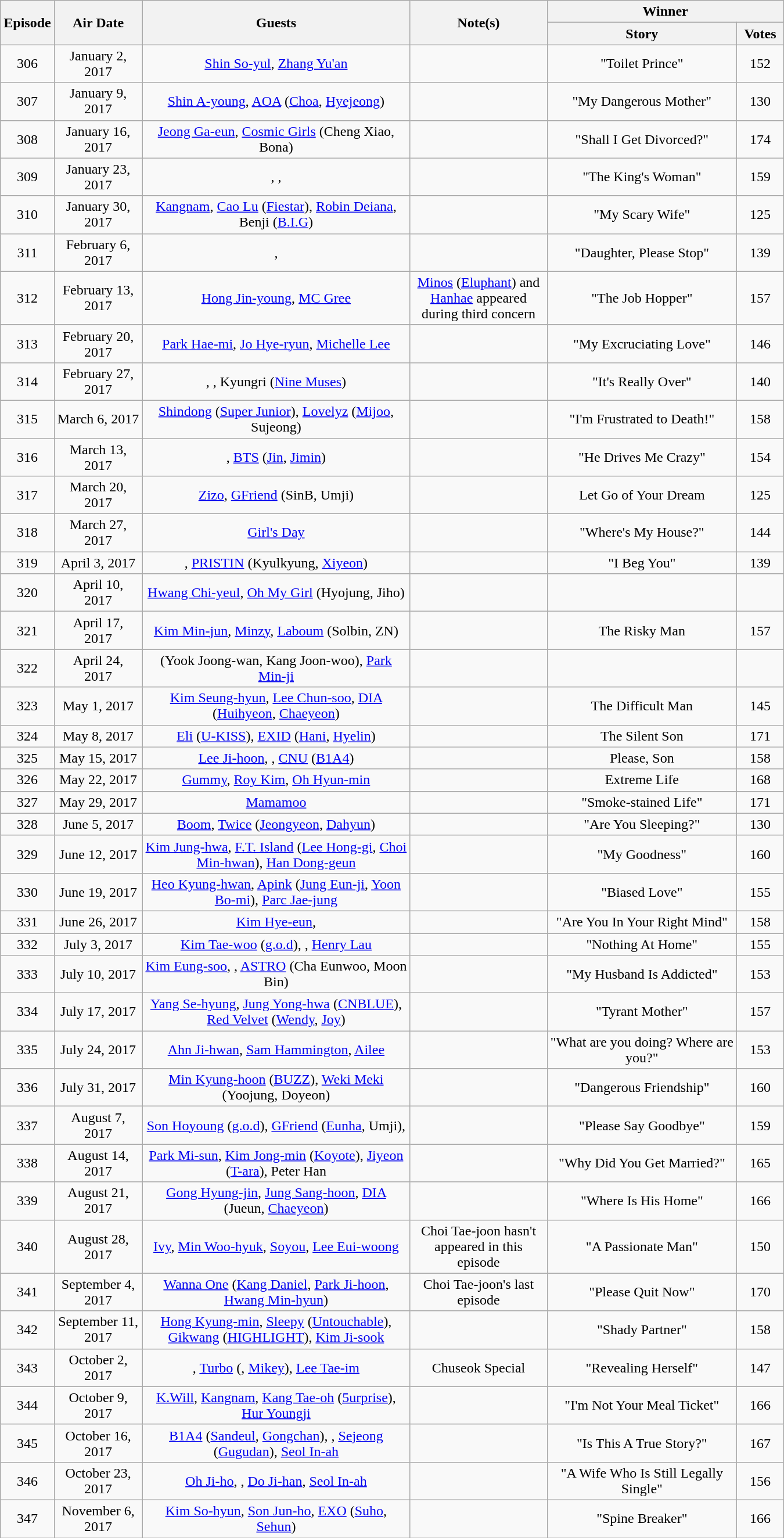<table class="wikitable" style="text-align:center;" width="900px">
<tr>
<th rowspan=2>Episode</th>
<th rowspan=2>Air Date</th>
<th rowspan=2 width="300">Guests</th>
<th rowspan=2 width="150">Note(s)</th>
<th colspan=2 width="450">Winner</th>
</tr>
<tr>
<th>Story</th>
<th>Votes</th>
</tr>
<tr>
<td>306</td>
<td>January 2, 2017</td>
<td><a href='#'>Shin So-yul</a>, <a href='#'>Zhang Yu'an</a></td>
<td></td>
<td>"Toilet Prince"</td>
<td>152</td>
</tr>
<tr>
<td>307</td>
<td>January 9, 2017</td>
<td><a href='#'>Shin A-young</a>, <a href='#'>AOA</a> (<a href='#'>Choa</a>, <a href='#'>Hyejeong</a>)</td>
<td></td>
<td>"My Dangerous Mother"</td>
<td>130</td>
</tr>
<tr>
<td>308</td>
<td>January 16, 2017</td>
<td><a href='#'>Jeong Ga-eun</a>, <a href='#'>Cosmic Girls</a> (Cheng Xiao, Bona)</td>
<td></td>
<td>"Shall I Get Divorced?"</td>
<td>174</td>
</tr>
<tr>
<td>309</td>
<td>January 23, 2017</td>
<td>, , </td>
<td></td>
<td>"The King's Woman"</td>
<td>159</td>
</tr>
<tr>
<td>310</td>
<td>January 30, 2017</td>
<td><a href='#'>Kangnam</a>, <a href='#'>Cao Lu</a> (<a href='#'>Fiestar</a>), <a href='#'>Robin Deiana</a>, Benji (<a href='#'>B.I.G</a>)</td>
<td></td>
<td>"My Scary Wife"</td>
<td>125</td>
</tr>
<tr>
<td>311</td>
<td>February 6, 2017</td>
<td>, </td>
<td></td>
<td>"Daughter, Please Stop"</td>
<td>139</td>
</tr>
<tr>
<td>312</td>
<td>February 13, 2017</td>
<td><a href='#'>Hong Jin-young</a>, <a href='#'>MC Gree</a></td>
<td><a href='#'>Minos</a> (<a href='#'>Eluphant</a>) and <a href='#'>Hanhae</a> appeared during third concern<br></td>
<td>"The Job Hopper"</td>
<td>157</td>
</tr>
<tr>
<td>313</td>
<td>February 20, 2017</td>
<td><a href='#'>Park Hae-mi</a>, <a href='#'>Jo Hye-ryun</a>, <a href='#'>Michelle Lee</a></td>
<td></td>
<td>"My Excruciating Love"</td>
<td>146</td>
</tr>
<tr>
<td>314</td>
<td>February 27, 2017</td>
<td>, , Kyungri (<a href='#'>Nine Muses</a>)</td>
<td></td>
<td>"It's Really Over"</td>
<td>140</td>
</tr>
<tr>
<td>315</td>
<td>March 6, 2017</td>
<td><a href='#'>Shindong</a> (<a href='#'>Super Junior</a>), <a href='#'>Lovelyz</a> (<a href='#'>Mijoo</a>, Sujeong)</td>
<td></td>
<td>"I'm Frustrated to Death!"</td>
<td>158</td>
</tr>
<tr>
<td>316</td>
<td>March 13, 2017</td>
<td>, <a href='#'>BTS</a> (<a href='#'>Jin</a>, <a href='#'>Jimin</a>)</td>
<td></td>
<td>"He Drives Me Crazy"</td>
<td>154</td>
</tr>
<tr>
<td>317</td>
<td>March 20, 2017</td>
<td><a href='#'>Zizo</a>, <a href='#'>GFriend</a> (SinB, Umji)</td>
<td></td>
<td>Let Go of Your Dream</td>
<td>125</td>
</tr>
<tr>
<td>318</td>
<td>March 27, 2017</td>
<td><a href='#'>Girl's Day</a></td>
<td></td>
<td>"Where's My House?"</td>
<td>144</td>
</tr>
<tr>
<td>319</td>
<td>April 3, 2017</td>
<td>, <a href='#'>PRISTIN</a> (Kyulkyung, <a href='#'>Xiyeon</a>)</td>
<td></td>
<td>"I Beg You"</td>
<td>139</td>
</tr>
<tr>
<td>320</td>
<td>April 10, 2017</td>
<td><a href='#'>Hwang Chi-yeul</a>, <a href='#'>Oh My Girl</a> (Hyojung, Jiho)</td>
<td></td>
<td></td>
<td></td>
</tr>
<tr>
<td>321</td>
<td>April 17, 2017</td>
<td><a href='#'>Kim Min-jun</a>, <a href='#'>Minzy</a>, <a href='#'>Laboum</a> (Solbin, ZN)</td>
<td></td>
<td>The Risky Man</td>
<td>157</td>
</tr>
<tr>
<td>322</td>
<td>April 24, 2017</td>
<td> (Yook Joong-wan, Kang Joon-woo), <a href='#'>Park Min-ji</a></td>
<td></td>
<td></td>
<td></td>
</tr>
<tr>
<td>323</td>
<td>May 1, 2017</td>
<td><a href='#'>Kim Seung-hyun</a>, <a href='#'>Lee Chun-soo</a>, <a href='#'>DIA</a> (<a href='#'>Huihyeon</a>, <a href='#'>Chaeyeon</a>)</td>
<td></td>
<td>The Difficult Man</td>
<td>145</td>
</tr>
<tr>
<td>324</td>
<td>May 8, 2017</td>
<td><a href='#'>Eli</a> (<a href='#'>U-KISS</a>), <a href='#'>EXID</a> (<a href='#'>Hani</a>, <a href='#'>Hyelin</a>)</td>
<td></td>
<td>The Silent Son</td>
<td>171</td>
</tr>
<tr>
<td>325</td>
<td>May 15, 2017</td>
<td><a href='#'>Lee Ji-hoon</a>, , <a href='#'>CNU</a> (<a href='#'>B1A4</a>)</td>
<td></td>
<td>Please, Son</td>
<td>158</td>
</tr>
<tr>
<td>326</td>
<td>May 22, 2017</td>
<td><a href='#'>Gummy</a>, <a href='#'>Roy Kim</a>, <a href='#'>Oh Hyun-min</a></td>
<td></td>
<td>Extreme Life</td>
<td>168</td>
</tr>
<tr>
<td>327</td>
<td>May 29, 2017</td>
<td><a href='#'>Mamamoo</a></td>
<td></td>
<td>"Smoke-stained Life"</td>
<td>171</td>
</tr>
<tr>
<td>328</td>
<td>June 5, 2017</td>
<td><a href='#'>Boom</a>, <a href='#'>Twice</a> (<a href='#'>Jeongyeon</a>, <a href='#'>Dahyun</a>)</td>
<td></td>
<td>"Are You Sleeping?"</td>
<td>130</td>
</tr>
<tr>
<td>329</td>
<td>June 12, 2017</td>
<td><a href='#'>Kim Jung-hwa</a>, <a href='#'>F.T. Island</a> (<a href='#'>Lee Hong-gi</a>, <a href='#'>Choi Min-hwan</a>), <a href='#'>Han Dong-geun</a></td>
<td></td>
<td>"My Goodness"</td>
<td>160</td>
</tr>
<tr>
<td>330</td>
<td>June 19, 2017</td>
<td><a href='#'>Heo Kyung-hwan</a>, <a href='#'>Apink</a> (<a href='#'>Jung Eun-ji</a>, <a href='#'>Yoon Bo-mi</a>), <a href='#'>Parc Jae-jung</a></td>
<td></td>
<td>"Biased Love"</td>
<td>155</td>
</tr>
<tr>
<td>331</td>
<td>June 26, 2017</td>
<td><a href='#'>Kim Hye-eun</a>, </td>
<td></td>
<td>"Are You In Your Right Mind"</td>
<td>158</td>
</tr>
<tr>
<td>332</td>
<td>July 3, 2017</td>
<td><a href='#'>Kim Tae-woo</a> (<a href='#'>g.o.d</a>), , <a href='#'>Henry Lau</a></td>
<td></td>
<td>"Nothing At Home"</td>
<td>155</td>
</tr>
<tr>
<td>333</td>
<td>July 10, 2017</td>
<td><a href='#'>Kim Eung-soo</a>, , <a href='#'>ASTRO</a> (Cha Eunwoo, Moon Bin)</td>
<td></td>
<td>"My Husband Is Addicted"</td>
<td>153</td>
</tr>
<tr>
<td>334</td>
<td>July 17, 2017</td>
<td><a href='#'>Yang Se-hyung</a>, <a href='#'>Jung Yong-hwa</a> (<a href='#'>CNBLUE</a>), <a href='#'>Red Velvet</a> (<a href='#'>Wendy</a>, <a href='#'>Joy</a>)</td>
<td></td>
<td>"Tyrant Mother"</td>
<td>157</td>
</tr>
<tr>
<td>335</td>
<td>July 24, 2017</td>
<td><a href='#'>Ahn Ji-hwan</a>, <a href='#'>Sam Hammington</a>, <a href='#'>Ailee</a></td>
<td></td>
<td>"What are you doing? Where are you?"</td>
<td>153</td>
</tr>
<tr>
<td>336</td>
<td>July 31, 2017</td>
<td><a href='#'>Min Kyung-hoon</a> (<a href='#'>BUZZ</a>), <a href='#'>Weki Meki</a> (Yoojung, Doyeon)</td>
<td></td>
<td>"Dangerous Friendship"</td>
<td>160</td>
</tr>
<tr>
<td>337</td>
<td>August 7, 2017</td>
<td><a href='#'>Son Hoyoung</a> (<a href='#'>g.o.d</a>), <a href='#'>GFriend</a> (<a href='#'>Eunha</a>, Umji), </td>
<td></td>
<td>"Please Say Goodbye"</td>
<td>159</td>
</tr>
<tr>
<td>338</td>
<td>August 14, 2017</td>
<td><a href='#'>Park Mi-sun</a>, <a href='#'>Kim Jong-min</a> (<a href='#'>Koyote</a>), <a href='#'>Jiyeon</a> (<a href='#'>T-ara</a>), Peter Han</td>
<td></td>
<td>"Why Did You Get Married?"</td>
<td>165</td>
</tr>
<tr>
<td>339</td>
<td>August 21, 2017</td>
<td><a href='#'>Gong Hyung-jin</a>, <a href='#'>Jung Sang-hoon</a>, <a href='#'>DIA</a> (Jueun, <a href='#'>Chaeyeon</a>)</td>
<td></td>
<td>"Where Is His Home"</td>
<td>166</td>
</tr>
<tr>
<td>340</td>
<td>August 28, 2017</td>
<td><a href='#'>Ivy</a>, <a href='#'>Min Woo-hyuk</a>, <a href='#'>Soyou</a>, <a href='#'>Lee Eui-woong</a></td>
<td>Choi Tae-joon hasn't appeared in this episode<br></td>
<td>"A Passionate Man"</td>
<td>150</td>
</tr>
<tr>
<td>341</td>
<td>September 4, 2017</td>
<td><a href='#'>Wanna One</a> (<a href='#'>Kang Daniel</a>, <a href='#'>Park Ji-hoon</a>, <a href='#'>Hwang Min-hyun</a>)</td>
<td>Choi Tae-joon's last episode<br></td>
<td>"Please Quit Now"</td>
<td>170</td>
</tr>
<tr>
<td>342</td>
<td>September 11, 2017</td>
<td><a href='#'>Hong Kyung-min</a>, <a href='#'>Sleepy</a> (<a href='#'>Untouchable</a>), <a href='#'>Gikwang</a> (<a href='#'>HIGHLIGHT</a>), <a href='#'>Kim Ji-sook</a></td>
<td></td>
<td>"Shady Partner"</td>
<td>158</td>
</tr>
<tr>
<td>343</td>
<td>October 2, 2017</td>
<td>, <a href='#'>Turbo</a> (, <a href='#'>Mikey</a>), <a href='#'>Lee Tae-im</a></td>
<td>Chuseok Special<br></td>
<td>"Revealing Herself"</td>
<td>147</td>
</tr>
<tr>
<td>344</td>
<td>October 9, 2017</td>
<td><a href='#'>K.Will</a>, <a href='#'>Kangnam</a>, <a href='#'>Kang Tae-oh</a> (<a href='#'>5urprise</a>), <a href='#'>Hur Youngji</a></td>
<td></td>
<td>"I'm Not Your Meal Ticket"</td>
<td>166</td>
</tr>
<tr>
<td>345</td>
<td>October 16, 2017</td>
<td><a href='#'>B1A4</a> (<a href='#'>Sandeul</a>, <a href='#'>Gongchan</a>), , <a href='#'>Sejeong</a> (<a href='#'>Gugudan</a>), <a href='#'>Seol In-ah</a></td>
<td></td>
<td>"Is This A True Story?"</td>
<td>167</td>
</tr>
<tr>
<td>346</td>
<td>October 23, 2017</td>
<td><a href='#'>Oh Ji-ho</a>, , <a href='#'>Do Ji-han</a>, <a href='#'>Seol In-ah</a></td>
<td></td>
<td>"A Wife Who Is Still Legally Single"</td>
<td>156</td>
</tr>
<tr>
<td>347</td>
<td>November 6, 2017</td>
<td><a href='#'>Kim So-hyun</a>, <a href='#'>Son Jun-ho</a>, <a href='#'>EXO</a> (<a href='#'>Suho</a>, <a href='#'>Sehun</a>)</td>
<td></td>
<td>"Spine Breaker"</td>
<td>166</td>
</tr>
</table>
